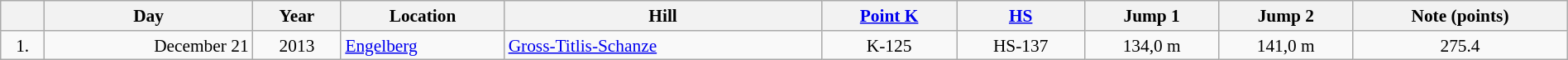<table width=100% style="font-size: 89%; text-align:center" class=wikitable>
<tr>
<th></th>
<th>Day</th>
<th>Year</th>
<th>Location</th>
<th>Hill</th>
<th><a href='#'>Point K</a></th>
<th><a href='#'>HS</a></th>
<th>Jump 1</th>
<th>Jump 2</th>
<th>Note (points)</th>
</tr>
<tr>
<td>1.</td>
<td align=right>December 21</td>
<td>2013</td>
<td align=left><a href='#'>Engelberg</a></td>
<td align=left><a href='#'>Gross-Titlis-Schanze</a></td>
<td>K-125</td>
<td>HS-137</td>
<td>134,0 m</td>
<td>141,0 m</td>
<td>275.4</td>
</tr>
</table>
